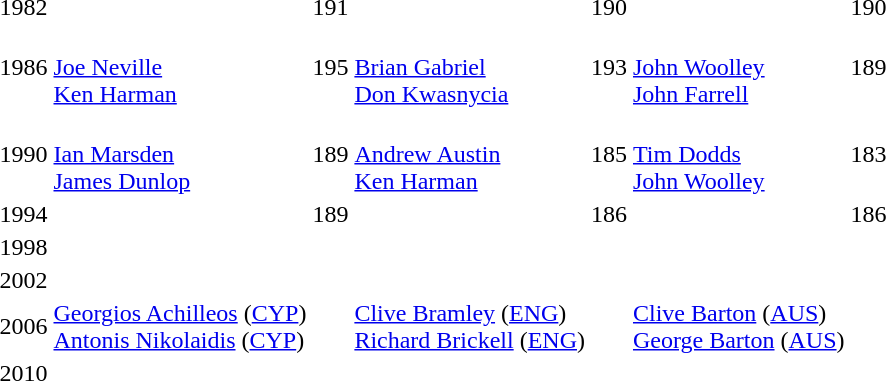<table>
<tr>
<td>1982</td>
<td></td>
<td>191</td>
<td></td>
<td>190</td>
<td></td>
<td>190</td>
</tr>
<tr>
<td>1986</td>
<td><br><a href='#'>Joe Neville</a><br><a href='#'>Ken Harman</a></td>
<td>195</td>
<td><br><a href='#'>Brian Gabriel</a><br><a href='#'>Don Kwasnycia</a></td>
<td>193</td>
<td><br><a href='#'>John Woolley</a><br><a href='#'>John Farrell</a></td>
<td>189</td>
</tr>
<tr>
<td>1990</td>
<td><br><a href='#'>Ian Marsden</a><br><a href='#'>James Dunlop</a></td>
<td>189</td>
<td><br><a href='#'>Andrew Austin</a><br><a href='#'>Ken Harman</a></td>
<td>185</td>
<td><br><a href='#'>Tim Dodds</a><br><a href='#'>John Woolley</a></td>
<td>183</td>
</tr>
<tr>
<td>1994</td>
<td></td>
<td>189</td>
<td></td>
<td>186</td>
<td></td>
<td>186</td>
</tr>
<tr>
<td>1998</td>
<td></td>
<td></td>
<td></td>
<td></td>
<td></td>
<td></td>
</tr>
<tr>
<td>2002</td>
<td></td>
<td></td>
<td></td>
<td></td>
<td></td>
<td></td>
</tr>
<tr>
<td>2006</td>
<td> <a href='#'>Georgios Achilleos</a> (<a href='#'>CYP</a>)<br> <a href='#'>Antonis Nikolaidis</a> (<a href='#'>CYP</a>)</td>
<td></td>
<td> <a href='#'>Clive Bramley</a> (<a href='#'>ENG</a>)<br> <a href='#'>Richard Brickell</a> (<a href='#'>ENG</a>)</td>
<td></td>
<td> <a href='#'>Clive Barton</a> (<a href='#'>AUS</a>)<br> <a href='#'>George Barton</a> (<a href='#'>AUS</a>)</td>
<td></td>
</tr>
<tr>
<td>2010<br></td>
<td></td>
<td></td>
<td></td>
<td></td>
<td></td>
<td></td>
</tr>
</table>
